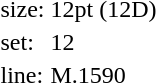<table style="margin-left:40px;">
<tr>
<td>size:</td>
<td>12pt (12D)</td>
</tr>
<tr>
<td>set:</td>
<td>12</td>
</tr>
<tr>
<td>line:</td>
<td>M.1590</td>
</tr>
</table>
